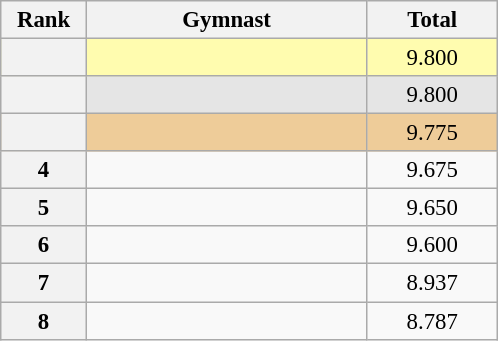<table class="wikitable sortable" style="text-align:center; font-size:95%">
<tr>
<th scope="col" style="width:50px;">Rank</th>
<th scope="col" style="width:180px;">Gymnast</th>
<th scope="col" style="width:80px;">Total</th>
</tr>
<tr style="background:#fffcaf;">
<th scope="row" style="text-align:center"></th>
<td style="text-align:left;"></td>
<td>9.800</td>
</tr>
<tr style="background:#e5e5e5;">
<th scope="row" style="text-align:center"></th>
<td style="text-align:left;"></td>
<td>9.800</td>
</tr>
<tr style="background:#ec9;">
<th scope="row" style="text-align:center"></th>
<td style="text-align:left;"></td>
<td>9.775</td>
</tr>
<tr>
<th scope="row" style="text-align:center">4</th>
<td style="text-align:left;"></td>
<td>9.675</td>
</tr>
<tr>
<th scope="row" style="text-align:center">5</th>
<td style="text-align:left;"></td>
<td>9.650</td>
</tr>
<tr>
<th scope="row" style="text-align:center">6</th>
<td style="text-align:left;"></td>
<td>9.600</td>
</tr>
<tr>
<th scope="row" style="text-align:center">7</th>
<td style="text-align:left;"></td>
<td>8.937</td>
</tr>
<tr>
<th scope="row" style="text-align:center">8</th>
<td style="text-align:left;"></td>
<td>8.787</td>
</tr>
</table>
